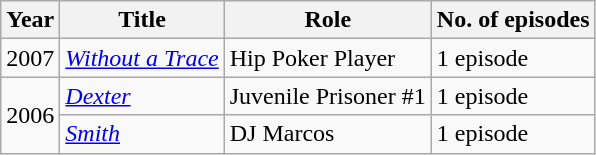<table class="wikitable">
<tr>
<th>Year</th>
<th>Title</th>
<th>Role</th>
<th>No. of episodes</th>
</tr>
<tr>
<td>2007</td>
<td><em><a href='#'>Without a Trace</a></em></td>
<td>Hip Poker Player</td>
<td>1 episode</td>
</tr>
<tr>
<td rowspan="2">2006</td>
<td><em><a href='#'>Dexter</a></em></td>
<td>Juvenile Prisoner #1</td>
<td>1 episode</td>
</tr>
<tr>
<td><em><a href='#'>Smith</a></em></td>
<td>DJ Marcos</td>
<td>1 episode</td>
</tr>
</table>
